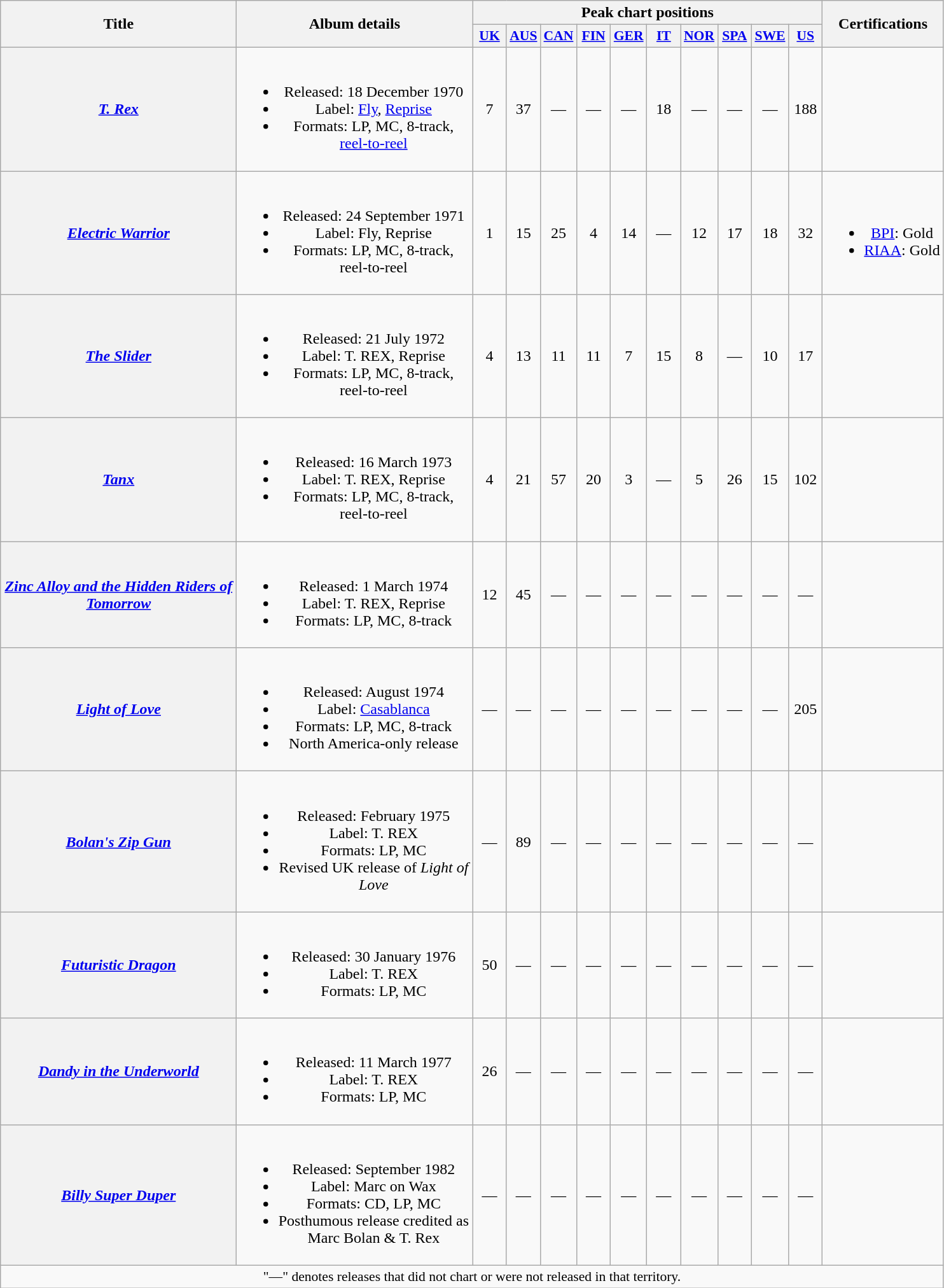<table class="wikitable plainrowheaders" style="text-align:center;">
<tr>
<th rowspan="2" scope="col" style="width:15em;">Title</th>
<th rowspan="2" scope="col" style="width:15em;">Album details</th>
<th colspan="10">Peak chart positions</th>
<th rowspan="2">Certifications</th>
</tr>
<tr>
<th scope="col" style="width:2em;font-size:90%;"><a href='#'>UK</a><br></th>
<th scope="col" style="width:2em;font-size:90%;"><a href='#'>AUS</a><br></th>
<th scope="col" style="width:2em;font-size:90%;"><a href='#'>CAN</a><br></th>
<th scope="col" style="width:2em;font-size:90%;"><a href='#'>FIN</a><br></th>
<th scope="col" style="width:2em;font-size:90%;"><a href='#'>GER</a><br></th>
<th scope="col" style="width:2em;font-size:90%;"><a href='#'>IT</a><br></th>
<th scope="col" style="width:2em;font-size:90%;"><a href='#'>NOR</a><br></th>
<th scope="col" style="width:2em;font-size:90%;"><a href='#'>SPA</a><br></th>
<th scope="col" style="width:2em;font-size:90%;"><a href='#'>SWE</a><br></th>
<th scope="col" style="width:2em;font-size:90%;"><a href='#'>US</a><br></th>
</tr>
<tr>
<th scope="row"><em><a href='#'>T. Rex</a></em></th>
<td><br><ul><li>Released: 18 December 1970</li><li>Label: <a href='#'>Fly</a>, <a href='#'>Reprise</a></li><li>Formats: LP, MC, 8-track, <a href='#'>reel-to-reel</a></li></ul></td>
<td>7<br></td>
<td>37</td>
<td>—</td>
<td>—</td>
<td>—</td>
<td>18</td>
<td>—</td>
<td>—</td>
<td>—</td>
<td>188</td>
<td></td>
</tr>
<tr>
<th scope="row"><em><a href='#'>Electric Warrior</a></em></th>
<td><br><ul><li>Released: 24 September 1971</li><li>Label: Fly, Reprise</li><li>Formats: LP, MC, 8-track, reel-to-reel</li></ul></td>
<td>1</td>
<td>15</td>
<td>25</td>
<td>4</td>
<td>14</td>
<td>—</td>
<td>12</td>
<td>17</td>
<td>18</td>
<td>32</td>
<td><br><ul><li><a href='#'>BPI</a>: Gold</li><li><a href='#'>RIAA</a>: Gold</li></ul></td>
</tr>
<tr>
<th scope="row"><em><a href='#'>The Slider</a></em></th>
<td><br><ul><li>Released: 21 July 1972</li><li>Label: T. REX, Reprise</li><li>Formats: LP, MC, 8-track, reel-to-reel</li></ul></td>
<td>4</td>
<td>13</td>
<td>11</td>
<td>11</td>
<td>7</td>
<td>15</td>
<td>8</td>
<td>—</td>
<td>10</td>
<td>17</td>
<td></td>
</tr>
<tr>
<th scope="row"><em><a href='#'>Tanx</a></em></th>
<td><br><ul><li>Released: 16 March 1973</li><li>Label: T. REX, Reprise</li><li>Formats: LP, MC, 8-track, reel-to-reel</li></ul></td>
<td>4</td>
<td>21</td>
<td>57</td>
<td>20</td>
<td>3</td>
<td>—</td>
<td>5</td>
<td>26</td>
<td>15</td>
<td>102</td>
<td></td>
</tr>
<tr>
<th scope="row"><em><a href='#'>Zinc Alloy and the Hidden Riders of Tomorrow</a></em></th>
<td><br><ul><li>Released: 1 March 1974</li><li>Label: T. REX, Reprise</li><li>Formats: LP, MC, 8-track</li></ul></td>
<td>12</td>
<td>45</td>
<td>—</td>
<td>—</td>
<td>—</td>
<td>—</td>
<td>—</td>
<td>—</td>
<td>—</td>
<td>—</td>
<td></td>
</tr>
<tr>
<th scope="row"><em><a href='#'>Light of Love</a></em></th>
<td><br><ul><li>Released: August 1974</li><li>Label: <a href='#'>Casablanca</a></li><li>Formats: LP, MC, 8-track</li><li>North America-only release</li></ul></td>
<td>—</td>
<td>—</td>
<td>—</td>
<td>—</td>
<td>—</td>
<td>—</td>
<td>—</td>
<td>—</td>
<td>—</td>
<td>205</td>
<td></td>
</tr>
<tr>
<th scope="row"><em><a href='#'>Bolan's Zip Gun</a></em></th>
<td><br><ul><li>Released: February 1975</li><li>Label: T. REX</li><li>Formats: LP, MC</li><li>Revised UK release of <em>Light of Love</em></li></ul></td>
<td>—</td>
<td>89</td>
<td>—</td>
<td>—</td>
<td>—</td>
<td>—</td>
<td>—</td>
<td>—</td>
<td>—</td>
<td>—</td>
<td></td>
</tr>
<tr>
<th scope="row"><em><a href='#'>Futuristic Dragon</a></em></th>
<td><br><ul><li>Released: 30 January 1976</li><li>Label: T. REX</li><li>Formats: LP, MC</li></ul></td>
<td>50</td>
<td>—</td>
<td>—</td>
<td>—</td>
<td>—</td>
<td>—</td>
<td>—</td>
<td>—</td>
<td>—</td>
<td>—</td>
<td></td>
</tr>
<tr>
<th scope="row"><em><a href='#'>Dandy in the Underworld</a></em></th>
<td><br><ul><li>Released: 11 March 1977</li><li>Label: T. REX</li><li>Formats: LP, MC</li></ul></td>
<td>26</td>
<td>—</td>
<td>—</td>
<td>—</td>
<td>—</td>
<td>—</td>
<td>—</td>
<td>—</td>
<td>—</td>
<td>—</td>
<td></td>
</tr>
<tr>
<th scope="row"><em><a href='#'>Billy Super Duper</a></em></th>
<td><br><ul><li>Released: September 1982</li><li>Label: Marc on Wax</li><li>Formats: CD, LP, MC</li><li>Posthumous release credited as Marc Bolan & T. Rex</li></ul></td>
<td>—</td>
<td>—</td>
<td>—</td>
<td>—</td>
<td>—</td>
<td>—</td>
<td>—</td>
<td>—</td>
<td>—</td>
<td>—</td>
<td></td>
</tr>
<tr>
<td colspan="13" style="font-size:90%">"—" denotes releases that did not chart or were not released in that territory.</td>
</tr>
</table>
